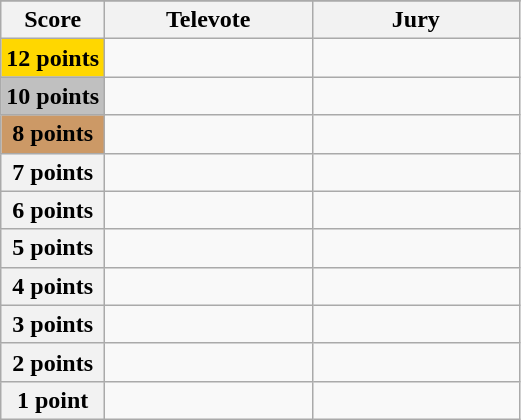<table class="wikitable">
<tr>
</tr>
<tr>
<th scope="col" width="20%">Score</th>
<th scope="col" width="40%">Televote</th>
<th scope="col" width="40%">Jury</th>
</tr>
<tr>
<th scope="row" style="background:gold">12 points</th>
<td></td>
<td></td>
</tr>
<tr>
<th scope="row" style="background:silver">10 points</th>
<td></td>
<td></td>
</tr>
<tr>
<th scope="row" style="background:#CC9966">8 points</th>
<td></td>
<td></td>
</tr>
<tr>
<th scope="row">7 points</th>
<td></td>
<td></td>
</tr>
<tr>
<th scope="row">6 points</th>
<td></td>
<td></td>
</tr>
<tr>
<th scope="row">5 points</th>
<td></td>
<td></td>
</tr>
<tr>
<th scope="row">4 points</th>
<td></td>
<td></td>
</tr>
<tr>
<th scope="row">3 points</th>
<td></td>
<td></td>
</tr>
<tr>
<th scope="row">2 points</th>
<td></td>
<td></td>
</tr>
<tr>
<th scope="row">1 point</th>
<td></td>
<td></td>
</tr>
</table>
